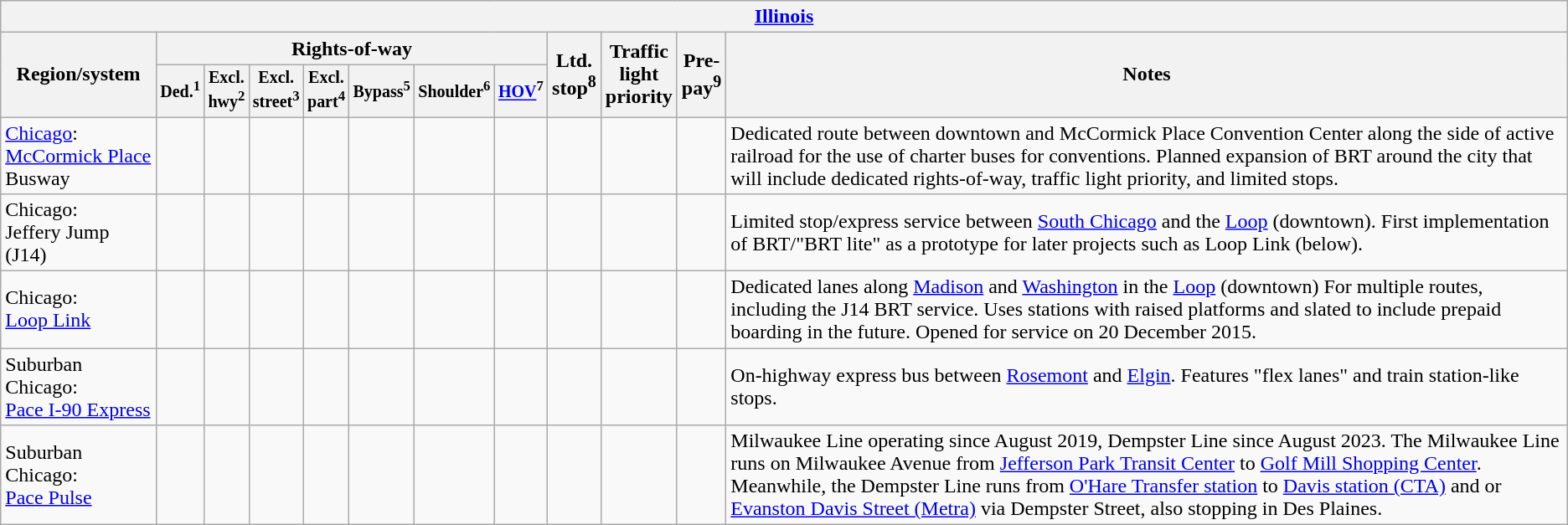<table class="wikitable">
<tr>
<th colspan="12"><a href='#'>Illinois</a></th>
</tr>
<tr>
<th rowspan="2">Region/system</th>
<th colspan="7">Rights-of-way</th>
<th rowspan="2">Ltd.<br>stop<sup>8</sup></th>
<th rowspan="2">Traffic<br>light<br>priority</th>
<th rowspan="2">Pre-<br>pay<sup>9</sup></th>
<th rowspan="2">Notes</th>
</tr>
<tr style="font-size: smaller">
<th>Ded.<sup>1</sup></th>
<th>Excl.<br>hwy<sup>2</sup></th>
<th>Excl.<br>street<sup>3</sup></th>
<th>Excl.<br>part<sup>4</sup></th>
<th>Bypass<sup>5</sup></th>
<th>Shoulder<sup>6</sup></th>
<th><a href='#'>HOV</a><sup>7</sup></th>
</tr>
<tr>
<td><a href='#'>Chicago</a>: <br><a href='#'>McCormick Place</a> Busway</td>
<td></td>
<td></td>
<td></td>
<td></td>
<td></td>
<td></td>
<td></td>
<td></td>
<td></td>
<td></td>
<td>Dedicated route between downtown and McCormick Place Convention Center along the side of active railroad for the use of charter buses for conventions. Planned expansion of BRT around the city that will include dedicated rights-of-way, traffic light priority, and limited stops.</td>
</tr>
<tr>
<td>Chicago: <br>Jeffery Jump (J14)</td>
<td></td>
<td></td>
<td></td>
<td></td>
<td></td>
<td></td>
<td></td>
<td></td>
<td></td>
<td></td>
<td>Limited stop/express service between <a href='#'>South Chicago</a> and the <a href='#'>Loop</a> (downtown). First implementation of BRT/"BRT lite" as a prototype for later projects such as Loop Link (below).</td>
</tr>
<tr>
<td>Chicago: <br><a href='#'>Loop Link</a></td>
<td></td>
<td></td>
<td></td>
<td></td>
<td></td>
<td></td>
<td></td>
<td></td>
<td></td>
<td></td>
<td>Dedicated lanes along <a href='#'>Madison</a> and <a href='#'>Washington</a> in the <a href='#'>Loop</a> (downtown) For multiple routes, including the J14 BRT service.  Uses stations with raised platforms and slated to include prepaid boarding in the future.  Opened for service on 20 December 2015.</td>
</tr>
<tr>
<td>Suburban Chicago:<br><a href='#'>Pace I-90 Express</a></td>
<td></td>
<td></td>
<td></td>
<td></td>
<td></td>
<td></td>
<td></td>
<td></td>
<td></td>
<td></td>
<td>On-highway express bus between <a href='#'>Rosemont</a> and <a href='#'>Elgin</a>. Features "flex lanes" and train station-like stops.</td>
</tr>
<tr>
<td>Suburban Chicago:<br><a href='#'>Pace Pulse</a></td>
<td></td>
<td></td>
<td></td>
<td></td>
<td></td>
<td></td>
<td></td>
<td></td>
<td></td>
<td></td>
<td>Milwaukee Line operating since August 2019, Dempster Line since August 2023. The Milwaukee Line runs on Milwaukee Avenue from <a href='#'>Jefferson Park Transit Center</a> to   <a href='#'>Golf Mill Shopping Center</a>. Meanwhile, the Dempster Line runs from <a href='#'>O'Hare Transfer station</a> to <a href='#'>Davis station (CTA)</a> and or <a href='#'>Evanston Davis Street (Metra)</a> via Dempster Street, also stopping in Des Plaines.</td>
</tr>
</table>
